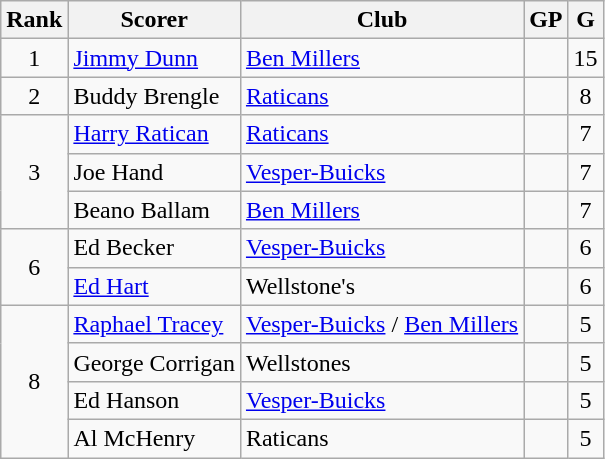<table class="wikitable">
<tr>
<th>Rank</th>
<th>Scorer</th>
<th>Club</th>
<th>GP</th>
<th>G</th>
</tr>
<tr>
<td align=center>1</td>
<td><a href='#'>Jimmy Dunn</a></td>
<td><a href='#'>Ben Millers</a></td>
<td align=center></td>
<td align=center>15</td>
</tr>
<tr>
<td align=center>2</td>
<td>Buddy Brengle</td>
<td><a href='#'>Raticans</a></td>
<td align=center></td>
<td align=center>8</td>
</tr>
<tr>
<td rowspan=3 align=center>3</td>
<td><a href='#'>Harry Ratican</a></td>
<td><a href='#'>Raticans</a></td>
<td align=center></td>
<td align=center>7</td>
</tr>
<tr>
<td>Joe Hand</td>
<td><a href='#'>Vesper-Buicks</a></td>
<td align=center></td>
<td align=center>7</td>
</tr>
<tr>
<td>Beano Ballam</td>
<td><a href='#'>Ben Millers</a></td>
<td align=center></td>
<td align=center>7</td>
</tr>
<tr>
<td rowspan=2 align=center>6</td>
<td>Ed Becker</td>
<td><a href='#'>Vesper-Buicks</a></td>
<td align=center></td>
<td align=center>6</td>
</tr>
<tr>
<td><a href='#'>Ed Hart</a></td>
<td>Wellstone's</td>
<td align=center></td>
<td align=center>6</td>
</tr>
<tr>
<td rowspan=4 align=center>8</td>
<td><a href='#'>Raphael Tracey</a></td>
<td><a href='#'>Vesper-Buicks</a> / <a href='#'>Ben Millers</a></td>
<td align=center></td>
<td align=center>5</td>
</tr>
<tr>
<td>George Corrigan</td>
<td>Wellstones</td>
<td align=center></td>
<td align=center>5</td>
</tr>
<tr>
<td>Ed Hanson</td>
<td><a href='#'>Vesper-Buicks</a></td>
<td align=center></td>
<td align=center>5</td>
</tr>
<tr>
<td>Al McHenry</td>
<td>Raticans</td>
<td align=center></td>
<td align=center>5</td>
</tr>
</table>
